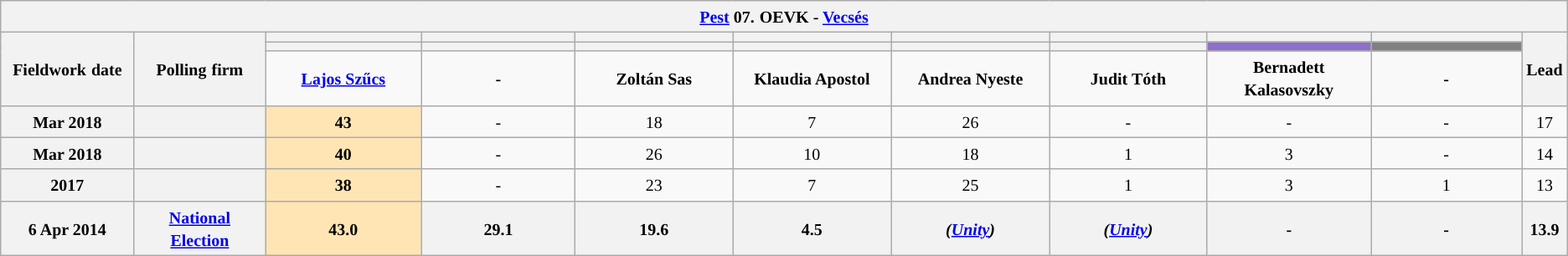<table class="wikitable mw-collapsible mw-collapsed" style="text-align:center">
<tr>
<th colspan="11" style="width: 980pt;"><small><a href='#'>Pest</a> 07.</small> <small>OEVK - <a href='#'>Vecsés</a></small></th>
</tr>
<tr>
<th rowspan="3" style="width: 80pt;"><small>Fieldwork</small> <small>date</small></th>
<th rowspan="3" style="width: 80pt;"><strong><small>Polling</small> <small>firm</small></strong></th>
<th style="width: 100pt;"><small></small></th>
<th style="width: 100pt;"><small> </small></th>
<th style="width: 100pt;"></th>
<th style="width: 100pt;"></th>
<th style="width: 100pt;"></th>
<th style="width: 100pt;"></th>
<th style="width: 100pt;"></th>
<th style="width: 100pt;"></th>
<th rowspan="3" style="width: 20pt;"><small>Lead</small></th>
</tr>
<tr>
<th style="color:inherit;background:"></th>
<th style="color:inherit;background:"></th>
<th style="color:inherit;background:"></th>
<th style="color:inherit;background:"></th>
<th style="color:inherit;background:"></th>
<th style="color:inherit;background:"></th>
<th style="color:inherit;background:#8E6FCE;"></th>
<th style="color:inherit;background:#808080;"></th>
</tr>
<tr>
<td><a href='#'><strong><small>Lajos Szűcs</small></strong></a></td>
<td><small><strong>-</strong></small></td>
<td><strong><small>Zoltán Sas</small></strong></td>
<td><small><strong>Klaudia Apostol</strong></small></td>
<td><small><strong>Andrea Nyeste</strong></small></td>
<td><small><strong>Judit Tóth</strong></small></td>
<td><strong><small>Bernadett</small></strong> <strong><small>Kalasovszky</small></strong></td>
<td><small><strong>-</strong></small></td>
</tr>
<tr>
<th><small>Mar 2018</small></th>
<th><small></small></th>
<td style="background:#FFE5B4"><small><strong>43</strong></small></td>
<td><small>-</small></td>
<td><small>18</small></td>
<td><small>7</small></td>
<td><small>26</small></td>
<td><small>-</small></td>
<td><small>-</small></td>
<td><small>-</small></td>
<td style="background:"><small>17</small></td>
</tr>
<tr>
<th><small>Mar 2018</small></th>
<th><small></small></th>
<td style="background:#FFE5B4"><small><strong>40</strong></small></td>
<td><small>-</small></td>
<td><small>26</small></td>
<td><small>10</small></td>
<td><small>18</small></td>
<td><small>1</small></td>
<td><small>3</small></td>
<td><small>-</small></td>
<td style="background:"><small>14</small></td>
</tr>
<tr>
<th><small>2017</small></th>
<th><small></small></th>
<td style="background:#FFE5B4"><small><strong>38</strong></small></td>
<td><small>-</small></td>
<td><small>23</small></td>
<td><small>7</small></td>
<td><small>25</small></td>
<td><small>1</small></td>
<td><small>3</small></td>
<td><small>1</small></td>
<td style="background:"><small>13</small></td>
</tr>
<tr>
<th><small>6 Apr 2014</small></th>
<th><a href='#'><small>National Election</small></a></th>
<th style="background:#FFE5B4"><small><strong>43.0</strong></small></th>
<th><small>29.1</small></th>
<th><small>19.6</small></th>
<th><small>4.5</small></th>
<th><small><em>(<a href='#'>Unity</a>)</em></small></th>
<th><small><em>(<a href='#'>Unity</a>)</em></small></th>
<th><small>-</small></th>
<th><small>-</small></th>
<th style="background:"><small>13.9</small></th>
</tr>
</table>
